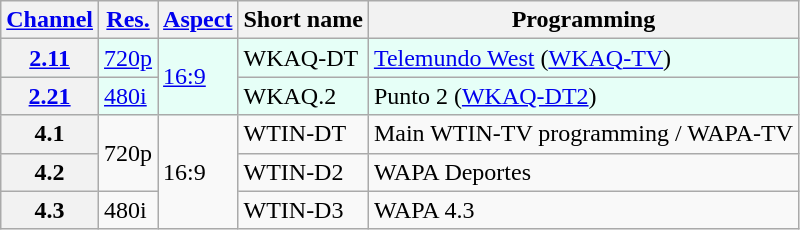<table class="wikitable">
<tr>
<th scope = "col"><a href='#'>Channel</a></th>
<th scope = "col"><a href='#'>Res.</a></th>
<th scope = "col"><a href='#'>Aspect</a></th>
<th scope = "col">Short name</th>
<th scope = "col">Programming</th>
</tr>
<tr style="background-color: #E6FFF7;">
<th scope = "row"><a href='#'>2.11</a></th>
<td><a href='#'>720p</a></td>
<td rowspan=2><a href='#'>16:9</a></td>
<td>WKAQ-DT</td>
<td><a href='#'>Telemundo West</a> (<a href='#'>WKAQ-TV</a>)</td>
</tr>
<tr style="background-color: #E6FFF7;">
<th scope = "row"><a href='#'>2.21</a></th>
<td><a href='#'>480i</a></td>
<td>WKAQ.2</td>
<td>Punto 2 (<a href='#'>WKAQ-DT2</a>)</td>
</tr>
<tr>
<th scope = "row">4.1</th>
<td rowspan=2>720p</td>
<td rowspan=3>16:9</td>
<td>WTIN-DT</td>
<td>Main WTIN-TV programming / WAPA-TV</td>
</tr>
<tr>
<th scope = "row">4.2</th>
<td>WTIN-D2</td>
<td>WAPA Deportes</td>
</tr>
<tr>
<th scope = "row">4.3</th>
<td>480i</td>
<td>WTIN-D3</td>
<td>WAPA 4.3</td>
</tr>
</table>
